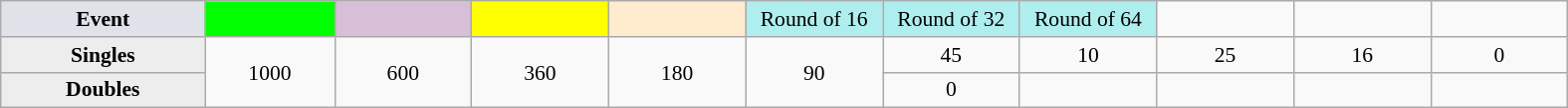<table class=wikitable style=font-size:90%;text-align:center>
<tr>
<td style="width:130px; background:#dfe2e9;"><strong>Event</strong></td>
<td style="width:80px; background:lime;"></td>
<td style="width:85px; background:thistle;"></td>
<td style="width:85px; background:#ff0;"></td>
<td style="width:85px; background:#ffebcd;"></td>
<td style="width:85px; background:#afeeee;">Round of 16</td>
<td style="width:85px; background:#afeeee;">Round of 32</td>
<td style="width:85px; background:#afeeee;">Round of 64</td>
<td width=85></td>
<td width=85></td>
<td width=85></td>
</tr>
<tr>
<th style="background:#ededed;">Singles</th>
<td rowspan=2>1000</td>
<td rowspan=2>600</td>
<td rowspan=2>360</td>
<td rowspan=2>180</td>
<td rowspan=2>90</td>
<td>45</td>
<td>10</td>
<td>25</td>
<td>16</td>
<td>0</td>
</tr>
<tr>
<th style="background:#ededed;">Doubles</th>
<td>0</td>
<td></td>
<td></td>
<td></td>
<td></td>
</tr>
</table>
